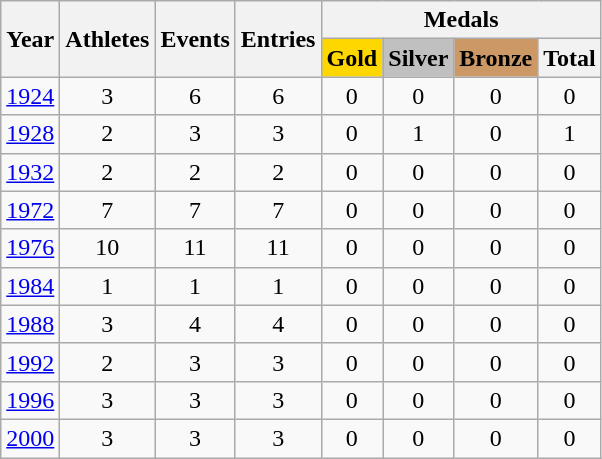<table class=wikitable>
<tr>
<th rowspan=2>Year</th>
<th rowspan=2>Athletes</th>
<th rowspan=2>Events</th>
<th rowspan=2>Entries</th>
<th colspan=4>Medals</th>
</tr>
<tr>
<td align=center bgcolor=gold><strong>Gold</strong></td>
<td align=center bgcolor=silver><strong>Silver</strong></td>
<td align=center bgcolor=cc9966><strong>Bronze</strong></td>
<th>Total</th>
</tr>
<tr align=center>
<td><a href='#'>1924</a></td>
<td>3</td>
<td>6</td>
<td>6</td>
<td>0</td>
<td>0</td>
<td>0</td>
<td>0</td>
</tr>
<tr align=center>
<td><a href='#'>1928</a></td>
<td>2</td>
<td>3</td>
<td>3</td>
<td>0</td>
<td>1</td>
<td>0</td>
<td>1</td>
</tr>
<tr align=center>
<td><a href='#'>1932</a></td>
<td>2</td>
<td>2</td>
<td>2</td>
<td>0</td>
<td>0</td>
<td>0</td>
<td>0</td>
</tr>
<tr align=center>
<td><a href='#'>1972</a></td>
<td>7</td>
<td>7</td>
<td>7</td>
<td>0</td>
<td>0</td>
<td>0</td>
<td>0</td>
</tr>
<tr align=center>
<td><a href='#'>1976</a></td>
<td>10</td>
<td>11</td>
<td>11</td>
<td>0</td>
<td>0</td>
<td>0</td>
<td>0</td>
</tr>
<tr align=center>
<td><a href='#'>1984</a></td>
<td>1</td>
<td>1</td>
<td>1</td>
<td>0</td>
<td>0</td>
<td>0</td>
<td>0</td>
</tr>
<tr align=center>
<td><a href='#'>1988</a></td>
<td>3</td>
<td>4</td>
<td>4</td>
<td>0</td>
<td>0</td>
<td>0</td>
<td>0</td>
</tr>
<tr align=center>
<td><a href='#'>1992</a></td>
<td>2</td>
<td>3</td>
<td>3</td>
<td>0</td>
<td>0</td>
<td>0</td>
<td>0</td>
</tr>
<tr align=center>
<td><a href='#'>1996</a></td>
<td>3</td>
<td>3</td>
<td>3</td>
<td>0</td>
<td>0</td>
<td>0</td>
<td>0</td>
</tr>
<tr align=center>
<td><a href='#'>2000</a></td>
<td>3</td>
<td>3</td>
<td>3</td>
<td>0</td>
<td>0</td>
<td>0</td>
<td>0</td>
</tr>
</table>
